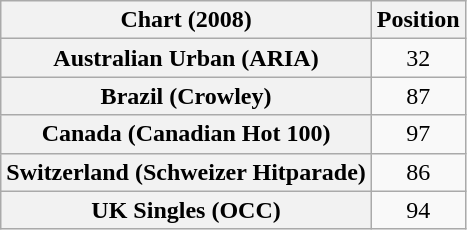<table class="wikitable sortable plainrowheaders">
<tr>
<th>Chart (2008)</th>
<th>Position</th>
</tr>
<tr>
<th scope="row">Australian Urban (ARIA)</th>
<td style="text-align:center;">32</td>
</tr>
<tr>
<th scope="row">Brazil (Crowley)</th>
<td style="text-align:center;">87</td>
</tr>
<tr>
<th scope="row">Canada (Canadian Hot 100)</th>
<td style="text-align:center;">97</td>
</tr>
<tr>
<th scope="row">Switzerland (Schweizer Hitparade)</th>
<td style="text-align:center;">86</td>
</tr>
<tr>
<th scope="row">UK Singles (OCC)</th>
<td style="text-align:center;">94</td>
</tr>
</table>
